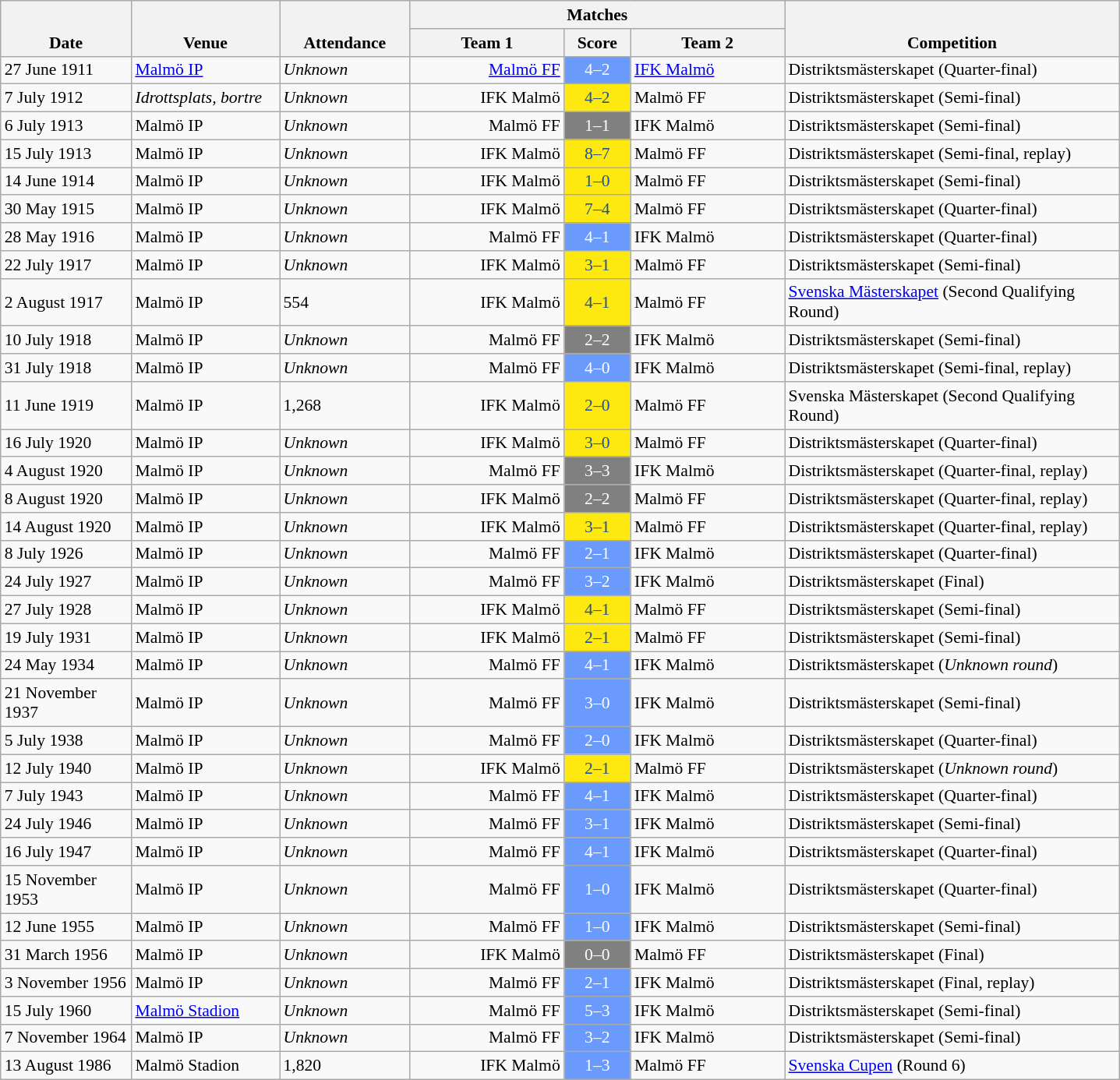<table class="wikitable" style="font-size:90%">
<tr>
<th rowspan="2" valign="bottom" width="105">Date</th>
<th rowspan="2" valign="bottom" width="120">Venue</th>
<th rowspan="2" valign="bottom" width="105">Attendance</th>
<th colspan="3" width="270">Matches</th>
<th rowspan="2" valign="bottom" width="280">Competition</th>
</tr>
<tr>
<th width="125">Team 1</th>
<th width="50">Score</th>
<th width="125">Team 2</th>
</tr>
<tr>
<td>27 June 1911</td>
<td><a href='#'>Malmö IP</a></td>
<td><em>Unknown</em></td>
<td align="right"><a href='#'>Malmö FF</a></td>
<td style="text-align:center; background:#6A9AFC; color:white;">4–2</td>
<td align="left"><a href='#'>IFK Malmö</a></td>
<td>Distriktsmästerskapet (Quarter-final)</td>
</tr>
<tr>
<td>7 July 1912</td>
<td><em>Idrottsplats, bortre</em></td>
<td><em>Unknown</em></td>
<td align="right">IFK Malmö</td>
<td style="text-align:center; background:#FDE910; color:#205090;">4–2</td>
<td align="left">Malmö FF</td>
<td>Distriktsmästerskapet (Semi-final)</td>
</tr>
<tr>
<td>6 July 1913</td>
<td>Malmö IP</td>
<td><em>Unknown</em></td>
<td align="right">Malmö FF</td>
<td style="text-align:center; background:#808080; color:white;">1–1</td>
<td align="left">IFK Malmö</td>
<td>Distriktsmästerskapet (Semi-final)</td>
</tr>
<tr>
<td>15 July 1913</td>
<td>Malmö IP</td>
<td><em>Unknown</em></td>
<td align="right">IFK Malmö</td>
<td style="text-align:center; background:#FDE910; color:#205090;">8–7</td>
<td align="left">Malmö FF</td>
<td>Distriktsmästerskapet (Semi-final, replay)</td>
</tr>
<tr>
<td>14 June 1914</td>
<td>Malmö IP</td>
<td><em>Unknown</em></td>
<td align="right">IFK Malmö</td>
<td style="text-align:center; background:#FDE910; color:#205090;">1–0</td>
<td align="left">Malmö FF</td>
<td>Distriktsmästerskapet (Semi-final)</td>
</tr>
<tr>
<td>30 May 1915</td>
<td>Malmö IP</td>
<td><em>Unknown</em></td>
<td align="right">IFK Malmö</td>
<td style="text-align:center; background:#FDE910; color:#205090;">7–4</td>
<td align="left">Malmö FF</td>
<td>Distriktsmästerskapet (Quarter-final)</td>
</tr>
<tr>
<td>28 May 1916</td>
<td>Malmö IP</td>
<td><em>Unknown</em></td>
<td align="right">Malmö FF</td>
<td style="text-align:center; background:#6A9AFC; color:white;">4–1</td>
<td align="left">IFK Malmö</td>
<td>Distriktsmästerskapet (Quarter-final)</td>
</tr>
<tr>
<td>22 July 1917</td>
<td>Malmö IP</td>
<td><em>Unknown</em></td>
<td align="right">IFK Malmö</td>
<td style="text-align:center; background:#FDE910; color:#205090;">3–1</td>
<td align="left">Malmö FF</td>
<td>Distriktsmästerskapet (Semi-final)</td>
</tr>
<tr>
<td>2 August 1917</td>
<td>Malmö IP</td>
<td>554</td>
<td align="right">IFK Malmö</td>
<td style="text-align:center; background:#FDE910; color:#205090;">4–1</td>
<td align="left">Malmö FF</td>
<td><a href='#'>Svenska Mästerskapet</a> (Second Qualifying Round)</td>
</tr>
<tr>
<td>10 July 1918</td>
<td>Malmö IP</td>
<td><em>Unknown</em></td>
<td align="right">Malmö FF</td>
<td style="text-align:center; background:#808080; color:white;">2–2</td>
<td align="left">IFK Malmö</td>
<td>Distriktsmästerskapet (Semi-final)</td>
</tr>
<tr>
<td>31 July 1918</td>
<td>Malmö IP</td>
<td><em>Unknown</em></td>
<td align="right">Malmö FF</td>
<td style="text-align:center; background:#6A9AFC; color:white;">4–0</td>
<td align="left">IFK Malmö</td>
<td>Distriktsmästerskapet (Semi-final, replay)</td>
</tr>
<tr>
<td>11 June 1919</td>
<td>Malmö IP</td>
<td>1,268</td>
<td align="right">IFK Malmö</td>
<td style="text-align:center; background:#FDE910; color:#205090;">2–0</td>
<td align="left">Malmö FF</td>
<td>Svenska Mästerskapet (Second Qualifying Round)</td>
</tr>
<tr>
<td>16 July 1920</td>
<td>Malmö IP</td>
<td><em>Unknown</em></td>
<td align="right">IFK Malmö</td>
<td style="text-align:center; background:#FDE910; color:#205090;">3–0</td>
<td align="left">Malmö FF</td>
<td>Distriktsmästerskapet (Quarter-final)</td>
</tr>
<tr>
<td>4 August 1920</td>
<td>Malmö IP</td>
<td><em>Unknown</em></td>
<td align="right">Malmö FF</td>
<td style="text-align:center; background:#808080; color:white;">3–3</td>
<td align="left">IFK Malmö</td>
<td>Distriktsmästerskapet (Quarter-final, replay)</td>
</tr>
<tr>
<td>8 August 1920</td>
<td>Malmö IP</td>
<td><em>Unknown</em></td>
<td align="right">IFK Malmö</td>
<td style="text-align:center; background:#808080; color:white;">2–2</td>
<td align="left">Malmö FF</td>
<td>Distriktsmästerskapet (Quarter-final, replay)</td>
</tr>
<tr>
<td>14 August 1920</td>
<td>Malmö IP</td>
<td><em>Unknown</em></td>
<td align="right">IFK Malmö</td>
<td style="text-align:center; background:#FDE910; color:#205090;">3–1</td>
<td align="left">Malmö FF</td>
<td>Distriktsmästerskapet (Quarter-final, replay)</td>
</tr>
<tr>
<td>8 July 1926</td>
<td>Malmö IP</td>
<td><em>Unknown</em></td>
<td align="right">Malmö FF</td>
<td style="text-align:center; background:#6A9AFC; color:white;">2–1</td>
<td align="left">IFK Malmö</td>
<td>Distriktsmästerskapet (Quarter-final)</td>
</tr>
<tr>
<td>24 July 1927</td>
<td>Malmö IP</td>
<td><em>Unknown</em></td>
<td align="right">Malmö FF</td>
<td style="text-align:center; background:#6A9AFC; color:white;">3–2</td>
<td align="left">IFK Malmö</td>
<td>Distriktsmästerskapet (Final)</td>
</tr>
<tr>
<td>27 July 1928</td>
<td>Malmö IP</td>
<td><em>Unknown</em></td>
<td align="right">IFK Malmö</td>
<td style="text-align:center; background:#FDE910; color:#205090;">4–1</td>
<td align="left">Malmö FF</td>
<td>Distriktsmästerskapet (Semi-final)</td>
</tr>
<tr>
<td>19 July 1931</td>
<td>Malmö IP</td>
<td><em>Unknown</em></td>
<td align="right">IFK Malmö</td>
<td style="text-align:center; background:#FDE910; color:#205090;">2–1</td>
<td align="left">Malmö FF</td>
<td>Distriktsmästerskapet (Semi-final)</td>
</tr>
<tr>
<td>24 May 1934</td>
<td>Malmö IP</td>
<td><em>Unknown</em></td>
<td align="right">Malmö FF</td>
<td style="text-align:center; background:#6A9AFC; color:white;">4–1</td>
<td align="left">IFK Malmö</td>
<td>Distriktsmästerskapet (<em>Unknown round</em>)</td>
</tr>
<tr>
<td>21 November 1937</td>
<td>Malmö IP</td>
<td><em>Unknown</em></td>
<td align="right">Malmö FF</td>
<td style="text-align:center; background:#6A9AFC; color:white;">3–0</td>
<td align="left">IFK Malmö</td>
<td>Distriktsmästerskapet (Semi-final)</td>
</tr>
<tr>
<td>5 July 1938</td>
<td>Malmö IP</td>
<td><em>Unknown</em></td>
<td align="right">Malmö FF</td>
<td style="text-align:center; background:#6A9AFC; color:white;">2–0</td>
<td align="left">IFK Malmö</td>
<td>Distriktsmästerskapet (Quarter-final)</td>
</tr>
<tr>
<td>12 July 1940</td>
<td>Malmö IP</td>
<td><em>Unknown</em></td>
<td align="right">IFK Malmö</td>
<td style="text-align:center; background:#FDE910; color:#205090;">2–1</td>
<td align="left">Malmö FF</td>
<td>Distriktsmästerskapet (<em>Unknown round</em>)</td>
</tr>
<tr>
<td>7 July 1943</td>
<td>Malmö IP</td>
<td><em>Unknown</em></td>
<td align="right">Malmö FF</td>
<td style="text-align:center; background:#6A9AFC; color:white;">4–1</td>
<td align="left">IFK Malmö</td>
<td>Distriktsmästerskapet (Quarter-final)</td>
</tr>
<tr>
<td>24 July 1946</td>
<td>Malmö IP</td>
<td><em>Unknown</em></td>
<td align="right">Malmö FF</td>
<td style="text-align:center; background:#6A9AFC; color:white;">3–1</td>
<td align="left">IFK Malmö</td>
<td>Distriktsmästerskapet (Semi-final)</td>
</tr>
<tr>
<td>16 July 1947</td>
<td>Malmö IP</td>
<td><em>Unknown</em></td>
<td align="right">Malmö FF</td>
<td style="text-align:center; background:#6A9AFC; color:white;">4–1</td>
<td align="left">IFK Malmö</td>
<td>Distriktsmästerskapet (Quarter-final)</td>
</tr>
<tr>
<td>15 November 1953</td>
<td>Malmö IP</td>
<td><em>Unknown</em></td>
<td align="right">Malmö FF</td>
<td style="text-align:center; background:#6A9AFC; color:white;">1–0</td>
<td align="left">IFK Malmö</td>
<td>Distriktsmästerskapet (Quarter-final)</td>
</tr>
<tr>
<td>12 June 1955</td>
<td>Malmö IP</td>
<td><em>Unknown</em></td>
<td align="right">Malmö FF</td>
<td style="text-align:center; background:#6A9AFC; color:white;">1–0</td>
<td align="left">IFK Malmö</td>
<td>Distriktsmästerskapet (Semi-final)</td>
</tr>
<tr>
<td>31 March 1956</td>
<td>Malmö IP</td>
<td><em>Unknown</em></td>
<td align="right">IFK Malmö</td>
<td style="text-align:center; background:#808080; color:white;">0–0</td>
<td align="left">Malmö FF</td>
<td>Distriktsmästerskapet (Final)</td>
</tr>
<tr>
<td>3 November 1956</td>
<td>Malmö IP</td>
<td><em>Unknown</em></td>
<td align="right">Malmö FF</td>
<td style="text-align:center; background:#6A9AFC; color:white;">2–1</td>
<td align="left">IFK Malmö</td>
<td>Distriktsmästerskapet (Final, replay)</td>
</tr>
<tr>
<td>15 July 1960</td>
<td><a href='#'>Malmö Stadion</a></td>
<td><em>Unknown</em></td>
<td align="right">Malmö FF</td>
<td style="text-align:center; background:#6A9AFC; color:white;">5–3</td>
<td align="left">IFK Malmö</td>
<td>Distriktsmästerskapet (Semi-final)</td>
</tr>
<tr>
<td>7 November 1964</td>
<td>Malmö IP</td>
<td><em>Unknown</em></td>
<td align="right">Malmö FF</td>
<td style="text-align:center; background:#6A9AFC; color:white;">3–2</td>
<td align="left">IFK Malmö</td>
<td>Distriktsmästerskapet (Semi-final)</td>
</tr>
<tr>
<td>13 August 1986</td>
<td>Malmö Stadion</td>
<td>1,820</td>
<td align="right">IFK Malmö</td>
<td style="text-align:center; background:#6A9AFC; color:white;">1–3</td>
<td align="left">Malmö FF</td>
<td><a href='#'>Svenska Cupen</a> (Round 6)</td>
</tr>
</table>
